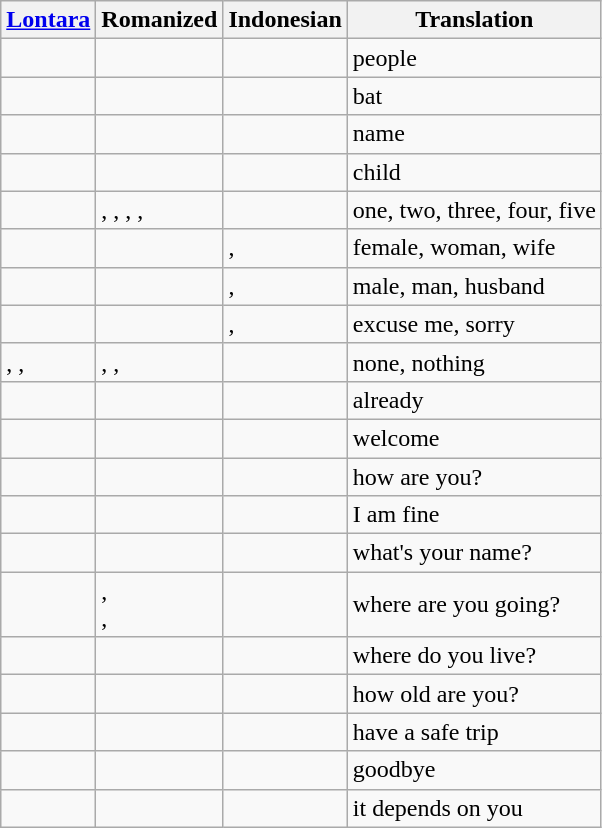<table class="wikitable">
<tr>
<th><a href='#'>Lontara</a></th>
<th>Romanized</th>
<th>Indonesian</th>
<th>Translation</th>
</tr>
<tr>
<td></td>
<td></td>
<td></td>
<td>people</td>
</tr>
<tr>
<td></td>
<td></td>
<td></td>
<td>bat</td>
</tr>
<tr>
<td></td>
<td></td>
<td></td>
<td>name</td>
</tr>
<tr>
<td></td>
<td></td>
<td></td>
<td>child</td>
</tr>
<tr>
<td></td>
<td>, , , , </td>
<td></td>
<td>one, two, three, four, five</td>
</tr>
<tr>
<td></td>
<td></td>
<td>, </td>
<td>female, woman, wife</td>
</tr>
<tr>
<td></td>
<td></td>
<td>, </td>
<td>male, man, husband</td>
</tr>
<tr>
<td></td>
<td></td>
<td>, </td>
<td>excuse me, sorry</td>
</tr>
<tr>
<td>, , </td>
<td>, , </td>
<td></td>
<td>none, nothing</td>
</tr>
<tr>
<td></td>
<td></td>
<td></td>
<td>already</td>
</tr>
<tr>
<td></td>
<td></td>
<td></td>
<td>welcome</td>
</tr>
<tr>
<td></td>
<td></td>
<td></td>
<td>how are you?</td>
</tr>
<tr>
<td></td>
<td></td>
<td></td>
<td>I am fine</td>
</tr>
<tr>
<td></td>
<td></td>
<td></td>
<td>what's your name?</td>
</tr>
<tr>
<td></td>
<td>,<br>, <br></td>
<td></td>
<td>where are you going?</td>
</tr>
<tr>
<td></td>
<td></td>
<td></td>
<td>where do you live?</td>
</tr>
<tr>
<td></td>
<td></td>
<td></td>
<td>how old are you?</td>
</tr>
<tr>
<td></td>
<td></td>
<td></td>
<td>have a safe trip</td>
</tr>
<tr>
<td></td>
<td></td>
<td></td>
<td>goodbye</td>
</tr>
<tr>
<td></td>
<td></td>
<td></td>
<td>it depends on you</td>
</tr>
</table>
